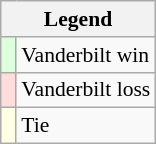<table class="wikitable" style="font-size:90%">
<tr>
<th colspan="2">Legend</th>
</tr>
<tr>
<td bgcolor="#ddffdd"> </td>
<td>Vanderbilt win</td>
</tr>
<tr>
<td bgcolor="#ffdddd"> </td>
<td>Vanderbilt loss</td>
</tr>
<tr>
<td bgcolor="#ffffe6"> </td>
<td>Tie</td>
</tr>
</table>
